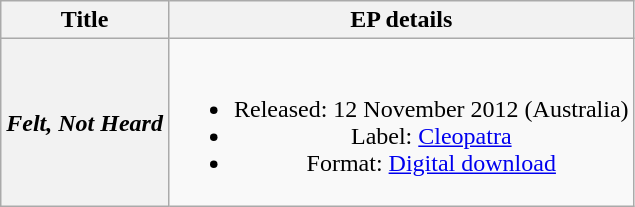<table class="wikitable plainrowheaders" style="text-align:center;" border="1">
<tr>
<th scope="col">Title</th>
<th scope="col">EP details</th>
</tr>
<tr>
<th scope="row"><em>Felt, Not Heard</em></th>
<td><br><ul><li>Released: 12 November 2012 <span>(Australia)</span></li><li>Label: <a href='#'>Cleopatra</a></li><li>Format: <a href='#'>Digital download</a></li></ul></td>
</tr>
</table>
